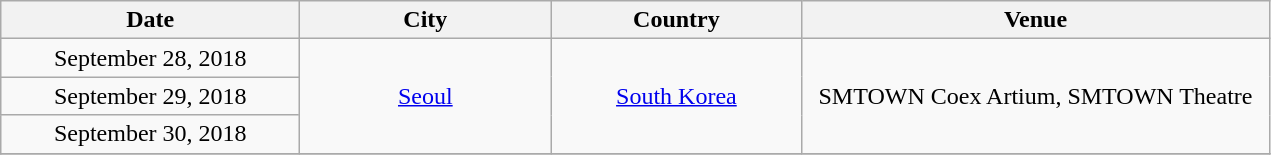<table class="wikitable" style="text-align:center;">
<tr>
<th scope="col" style="width:12em;">Date</th>
<th scope="col" style="width:10em;">City</th>
<th scope="col" style="width:10em;">Country</th>
<th scope="col" style="width:19em;">Venue</th>
</tr>
<tr>
<td>September 28, 2018</td>
<td rowspan="3"><a href='#'>Seoul</a></td>
<td rowspan="3"><a href='#'>South Korea</a></td>
<td rowspan="3">SMTOWN Coex Artium, SMTOWN Theatre</td>
</tr>
<tr>
<td>September 29, 2018</td>
</tr>
<tr>
<td>September 30, 2018</td>
</tr>
<tr>
</tr>
</table>
